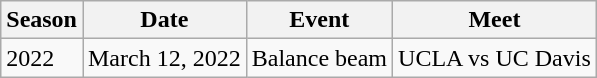<table class="wikitable">
<tr>
<th>Season</th>
<th>Date</th>
<th>Event</th>
<th>Meet</th>
</tr>
<tr>
<td rowspan="1">2022</td>
<td>March 12, 2022</td>
<td>Balance beam</td>
<td>UCLA vs UC Davis</td>
</tr>
</table>
